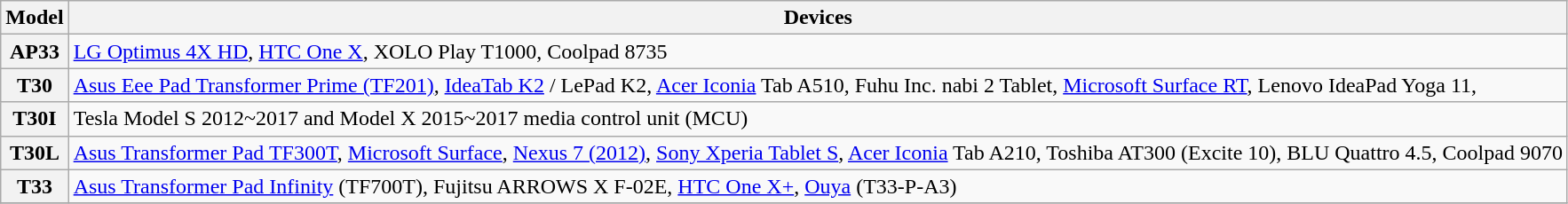<table class="wikitable">
<tr>
<th>Model</th>
<th>Devices</th>
</tr>
<tr>
<th>AP33</th>
<td><a href='#'>LG Optimus 4X HD</a>, <a href='#'>HTC One X</a>, XOLO Play T1000, Coolpad 8735</td>
</tr>
<tr>
<th>T30</th>
<td><a href='#'>Asus Eee Pad Transformer Prime (TF201)</a>, <a href='#'>IdeaTab K2</a> / LePad K2, <a href='#'>Acer Iconia</a> Tab A510, Fuhu Inc. nabi 2 Tablet, <a href='#'>Microsoft Surface RT</a>, Lenovo IdeaPad Yoga 11,</td>
</tr>
<tr>
<th>T30I</th>
<td>Tesla Model S 2012~2017 and Model X 2015~2017 media control unit (MCU)</td>
</tr>
<tr>
<th>T30L</th>
<td><a href='#'>Asus Transformer Pad TF300T</a>, <a href='#'>Microsoft Surface</a>, <a href='#'>Nexus 7 (2012)</a>, <a href='#'>Sony Xperia Tablet S</a>, <a href='#'>Acer Iconia</a> Tab A210, Toshiba AT300 (Excite 10), BLU Quattro 4.5, Coolpad 9070</td>
</tr>
<tr>
<th>T33</th>
<td><a href='#'>Asus Transformer Pad Infinity</a> (TF700T), Fujitsu ARROWS X F-02E, <a href='#'>HTC One X+</a>, <a href='#'>Ouya</a> (T33-P-A3)</td>
</tr>
<tr>
</tr>
</table>
